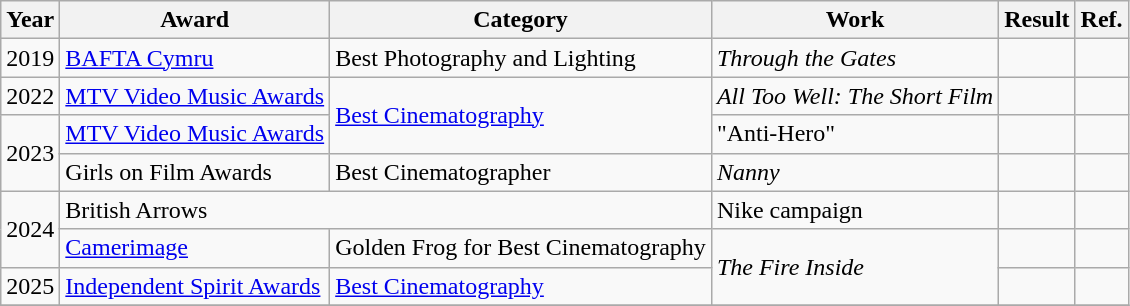<table class="wikitable">
<tr>
<th>Year</th>
<th>Award</th>
<th>Category</th>
<th>Work</th>
<th>Result</th>
<th>Ref.</th>
</tr>
<tr>
<td>2019</td>
<td><a href='#'>BAFTA Cymru</a></td>
<td>Best Photography and Lighting</td>
<td><em>Through the Gates</em></td>
<td></td>
<td></td>
</tr>
<tr>
<td>2022</td>
<td><a href='#'>MTV Video Music Awards</a></td>
<td rowspan="2"><a href='#'>Best Cinematography</a></td>
<td><em>All Too Well: The Short Film</em></td>
<td></td>
<td></td>
</tr>
<tr>
<td rowspan="2">2023</td>
<td><a href='#'>MTV Video Music Awards</a></td>
<td>"Anti-Hero"</td>
<td></td>
<td></td>
</tr>
<tr>
<td>Girls on Film Awards</td>
<td>Best Cinematographer</td>
<td><em>Nanny</em></td>
<td></td>
<td></td>
</tr>
<tr>
<td rowspan="2">2024</td>
<td colspan="2">British Arrows</td>
<td>Nike campaign</td>
<td></td>
<td></td>
</tr>
<tr>
<td><a href='#'>Camerimage</a></td>
<td>Golden Frog for Best Cinematography</td>
<td rowspan="2"><em>The Fire Inside</em></td>
<td></td>
<td></td>
</tr>
<tr>
<td>2025</td>
<td><a href='#'>Independent Spirit Awards</a></td>
<td><a href='#'>Best Cinematography</a></td>
<td></td>
<td></td>
</tr>
<tr>
</tr>
</table>
